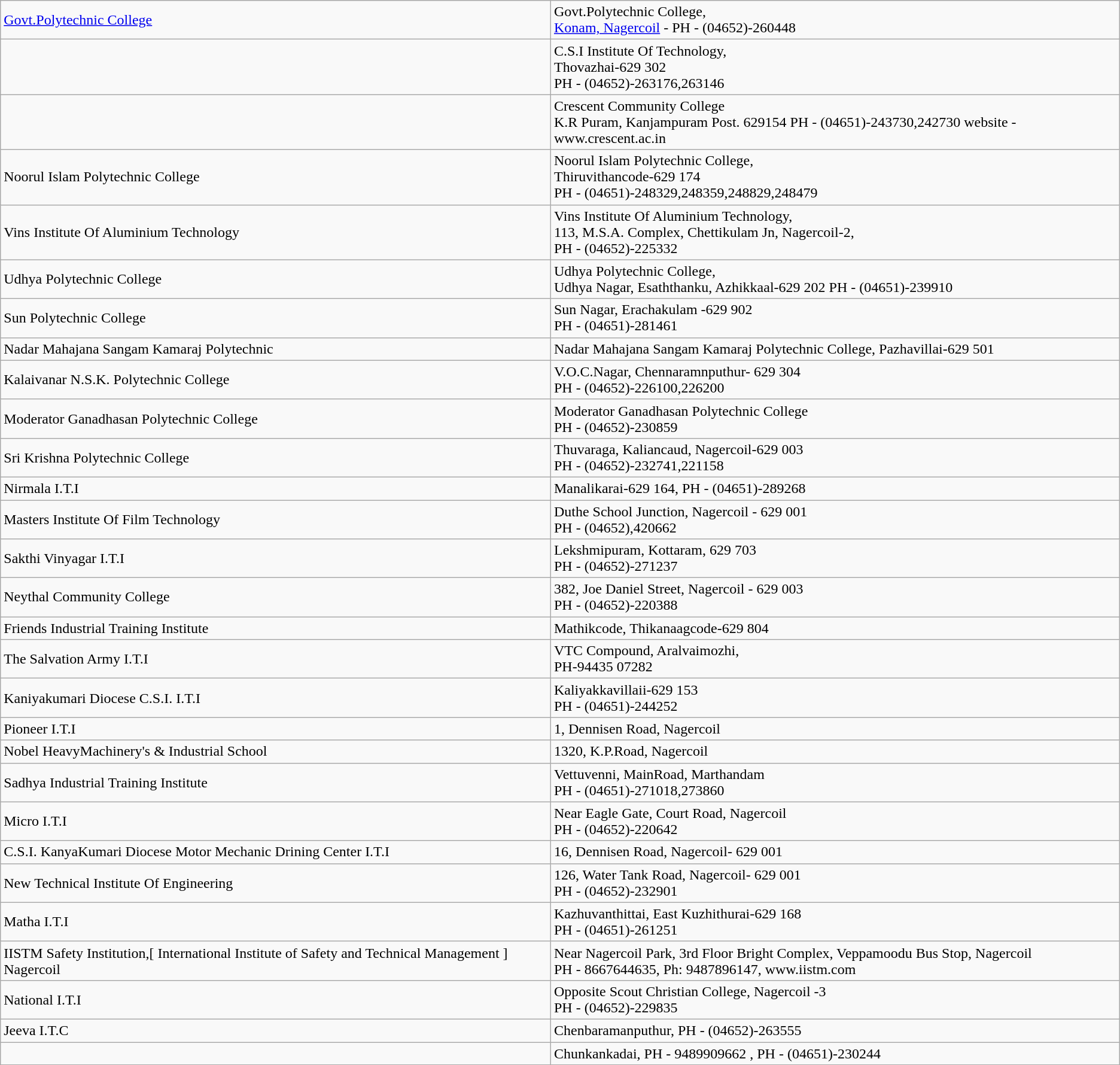<table class="wikitable">
<tr>
<td><a href='#'>Govt.Polytechnic  College</a></td>
<td>Govt.Polytechnic College,<br><a href='#'>Konam, Nagercoil</a> - PH - (04652)-260448</td>
</tr>
<tr>
<td></td>
<td>C.S.I  Institute Of Technology,<br>Thovazhai-629 302<br>PH - (04652)-263176,263146</td>
</tr>
<tr>
<td></td>
<td>Crescent Community College<br>K.R Puram, Kanjampuram Post.  629154 
PH - (04651)-243730,242730
website - www.crescent.ac.in</td>
</tr>
<tr>
<td>Noorul Islam  Polytechnic College</td>
<td>Noorul Islam  Polytechnic College,<br>Thiruvithancode-629 174<br>PH - (04651)-248329,248359,248829,248479</td>
</tr>
<tr>
<td>Vins  Institute Of Aluminium Technology</td>
<td>Vins  Institute Of Aluminium Technology,<br>113, M.S.A. Complex, Chettikulam Jn, Nagercoil-2,<br>PH - (04652)-225332</td>
</tr>
<tr>
<td>Udhya  Polytechnic College</td>
<td>Udhya  Polytechnic College,<br>Udhya Nagar, Esaththanku, Azhikkaal-629 202
PH - (04651)-239910</td>
</tr>
<tr>
<td>Sun  Polytechnic College</td>
<td>Sun  Nagar, Erachakulam -629 902<br>PH - (04651)-281461</td>
</tr>
<tr>
<td>Nadar Mahajana  Sangam Kamaraj Polytechnic</td>
<td>Nadar  Mahajana Sangam Kamaraj Polytechnic College, Pazhavillai-629 501</td>
</tr>
<tr>
<td>Kalaivanar  N.S.K. Polytechnic College</td>
<td>V.O.C.Nagar,  Chennaramnputhur- 629 304<br>PH - (04652)-226100,226200</td>
</tr>
<tr>
<td>Moderator  Ganadhasan Polytechnic College</td>
<td>Moderator  Ganadhasan Polytechnic College<br>PH - (04652)-230859</td>
</tr>
<tr>
<td>Sri Krishna  Polytechnic College</td>
<td>Thuvaraga, Kaliancaud, Nagercoil-629  003<br>PH - (04652)-232741,221158</td>
</tr>
<tr>
<td>Nirmala  I.T.I</td>
<td>Manalikarai-629  164, PH - (04651)-289268</td>
</tr>
<tr>
<td>Masters  Institute Of Film Technology</td>
<td>Duthe  School Junction, Nagercoil - 629 001<br>PH - (04652),420662</td>
</tr>
<tr>
<td>Sakthi  Vinyagar I.T.I</td>
<td>Lekshmipuram,  Kottaram, 629 703<br>PH - (04652)-271237</td>
</tr>
<tr>
<td>Neythal  Community College</td>
<td>382,  Joe Daniel Street, Nagercoil - 629 003<br>PH - (04652)-220388</td>
</tr>
<tr>
<td>Friends Industrial Training Institute</td>
<td>Mathikcode, Thikanaagcode-629  804</td>
</tr>
<tr>
<td>The Salvation Army I.T.I</td>
<td>VTC Compound, Aralvaimozhi,<br>PH-94435 07282</td>
</tr>
<tr>
<td>Kaniyakumari  Diocese C.S.I. I.T.I</td>
<td>Kaliyakkavillaii-629  153<br>PH - (04651)-244252</td>
</tr>
<tr>
<td>Pioneer  I.T.I</td>
<td>1,  Dennisen Road, Nagercoil</td>
</tr>
<tr>
<td>Nobel  HeavyMachinery's & Industrial School</td>
<td>1320,  K.P.Road, Nagercoil</td>
</tr>
<tr>
<td>Sadhya  Industrial Training Institute</td>
<td>Vettuvenni,  MainRoad, Marthandam<br>PH - (04651)-271018,273860</td>
</tr>
<tr>
<td>Micro I.T.I</td>
<td>Near  Eagle Gate, Court Road, Nagercoil<br>PH - (04652)-220642</td>
</tr>
<tr>
<td>C.S.I.  KanyaKumari Diocese Motor Mechanic Drining Center I.T.I</td>
<td>16, Dennisen Road, Nagercoil- 629 001</td>
</tr>
<tr>
<td>New  Technical Institute Of Engineering</td>
<td>126,  Water Tank Road, Nagercoil- 629 001<br>PH - (04652)-232901</td>
</tr>
<tr>
<td>Matha I.T.I</td>
<td>Kazhuvanthittai,  East Kuzhithurai-629 168<br>PH - (04651)-261251</td>
</tr>
<tr>
<td>IISTM Safety Institution,[ International Institute of Safety and Technical Management ] Nagercoil</td>
<td>Near Nagercoil Park, 3rd Floor Bright Complex, Veppamoodu Bus Stop,  Nagercoil<br>PH - 8667644635, Ph: 9487896147, www.iistm.com</td>
</tr>
<tr>
<td>National  I.T.I</td>
<td>Opposite  Scout Christian College, Nagercoil -3<br>PH - (04652)-229835</td>
</tr>
<tr>
<td>Jeeva I.T.C</td>
<td>Chenbaramanputhur,  PH - (04652)-263555</td>
</tr>
<tr>
<td></td>
<td>Chunkankadai, PH - 9489909662 , PH - (04651)-230244</td>
</tr>
</table>
